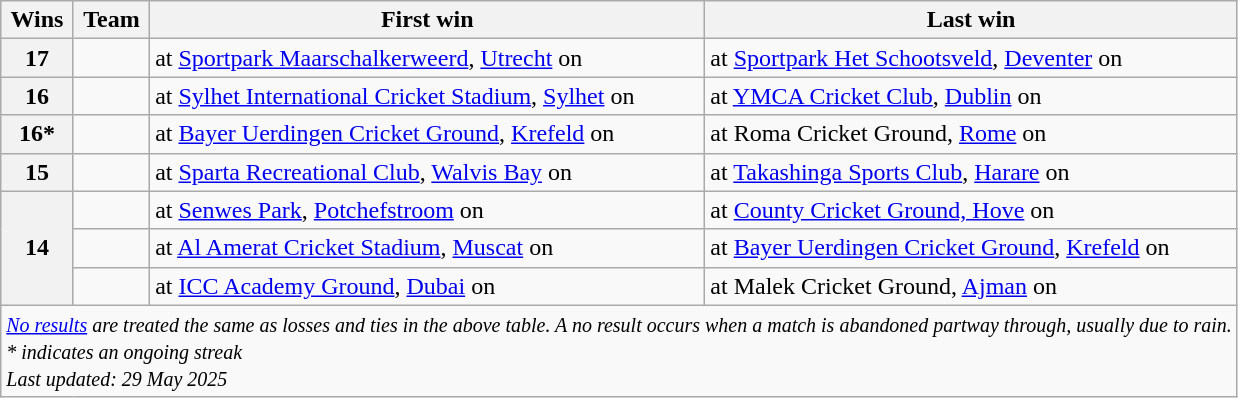<table class="wikitable">
<tr>
<th scope="col">Wins</th>
<th scope="col">Team</th>
<th scope="col">First win</th>
<th scope="col">Last win</th>
</tr>
<tr>
<th scope="row">17</th>
<td></td>
<td> at <a href='#'>Sportpark Maarschalkerweerd</a>, <a href='#'>Utrecht</a> on </td>
<td> at <a href='#'>Sportpark Het Schootsveld</a>, <a href='#'>Deventer</a> on </td>
</tr>
<tr>
<th scope="row">16</th>
<td></td>
<td> at <a href='#'>Sylhet International Cricket Stadium</a>, <a href='#'>Sylhet</a> on </td>
<td> at <a href='#'>YMCA Cricket Club</a>, <a href='#'>Dublin</a> on </td>
</tr>
<tr>
<th scope="row">16*</th>
<td></td>
<td> at <a href='#'>Bayer Uerdingen Cricket Ground</a>, <a href='#'>Krefeld</a> on </td>
<td> at Roma Cricket Ground, <a href='#'>Rome</a> on </td>
</tr>
<tr>
<th scope="row">15</th>
<td></td>
<td> at <a href='#'>Sparta Recreational Club</a>, <a href='#'>Walvis Bay</a> on </td>
<td> at <a href='#'>Takashinga Sports Club</a>, <a href='#'>Harare</a> on </td>
</tr>
<tr>
<th scope="row" rowspan=3>14</th>
<td></td>
<td> at <a href='#'>Senwes Park</a>, <a href='#'>Potchefstroom</a> on </td>
<td> at <a href='#'>County Cricket Ground, Hove</a> on </td>
</tr>
<tr>
<td></td>
<td> at <a href='#'>Al Amerat Cricket Stadium</a>, <a href='#'>Muscat</a> on </td>
<td> at <a href='#'>Bayer Uerdingen Cricket Ground</a>, <a href='#'>Krefeld</a> on </td>
</tr>
<tr>
<td></td>
<td> at <a href='#'>ICC Academy Ground</a>, <a href='#'>Dubai</a> on </td>
<td> at Malek Cricket Ground, <a href='#'>Ajman</a> on </td>
</tr>
<tr>
<td scope="row" colspan=4><small><em><a href='#'>No results</a> are treated the same as losses and ties in the above table. A no result occurs when a match is abandoned partway through, usually due to rain.</em></small><br><em><small>* indicates an ongoing streak</small></em><br><small><em>Last updated: 29 May 2025</em></small></td>
</tr>
</table>
